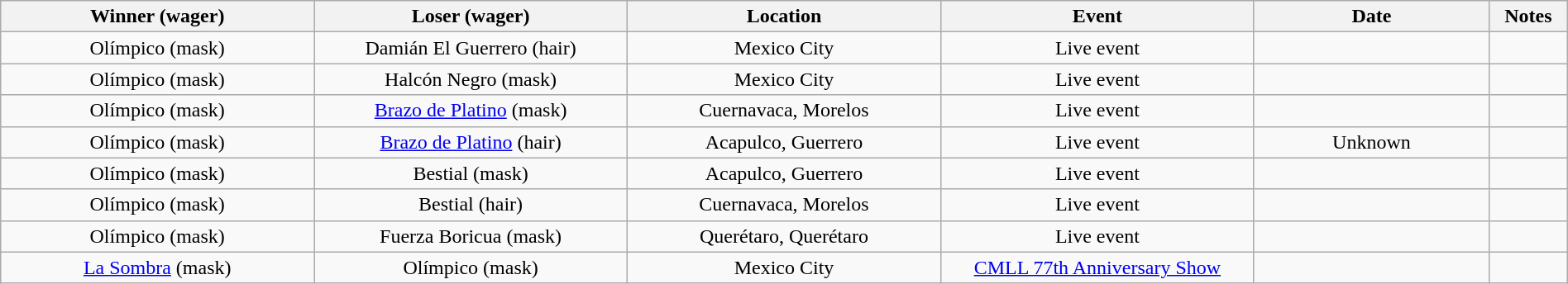<table class="wikitable sortable" width=100%  style="text-align: center">
<tr>
<th width=20% scope="col">Winner (wager)</th>
<th width=20% scope="col">Loser (wager)</th>
<th width=20% scope="col">Location</th>
<th width=20% scope="col">Event</th>
<th width=15% scope="col">Date</th>
<th class="unsortable" width=5% scope="col">Notes</th>
</tr>
<tr>
<td>Olímpico (mask)</td>
<td>Damián El Guerrero (hair)</td>
<td>Mexico City</td>
<td>Live event</td>
<td></td>
<td></td>
</tr>
<tr>
<td>Olímpico (mask)</td>
<td>Halcón Negro (mask)</td>
<td>Mexico City</td>
<td>Live event</td>
<td></td>
<td></td>
</tr>
<tr>
<td>Olímpico (mask)</td>
<td><a href='#'>Brazo de Platino</a> (mask)</td>
<td>Cuernavaca, Morelos</td>
<td>Live event</td>
<td></td>
<td></td>
</tr>
<tr>
<td>Olímpico (mask)</td>
<td><a href='#'>Brazo de Platino</a> (hair)</td>
<td>Acapulco, Guerrero</td>
<td>Live event</td>
<td>Unknown</td>
<td></td>
</tr>
<tr>
<td>Olímpico (mask)</td>
<td>Bestial (mask)</td>
<td>Acapulco, Guerrero</td>
<td>Live event</td>
<td></td>
<td></td>
</tr>
<tr>
<td>Olímpico (mask)</td>
<td>Bestial (hair)</td>
<td>Cuernavaca, Morelos</td>
<td>Live event</td>
<td></td>
<td></td>
</tr>
<tr>
<td>Olímpico (mask)</td>
<td>Fuerza Boricua (mask)</td>
<td>Querétaro, Querétaro</td>
<td>Live event</td>
<td></td>
<td></td>
</tr>
<tr>
<td><a href='#'>La Sombra</a> (mask)</td>
<td>Olímpico (mask)</td>
<td>Mexico City</td>
<td><a href='#'>CMLL 77th Anniversary Show</a></td>
<td></td>
<td></td>
</tr>
</table>
